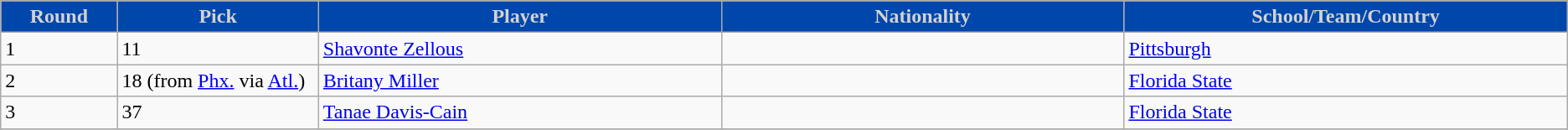<table class="wikitable">
<tr>
<th style="background:#0047AB; color:#D3D3D3;" width="2%">Round</th>
<th style="background:#0047AB; color:#D3D3D3;" width="5%">Pick</th>
<th style="background:#0047AB; color:#D3D3D3;" width="10%">Player</th>
<th style="background:#0047AB; color:#D3D3D3;" width="10%">Nationality</th>
<th style="background:#0047AB; color:#D3D3D3;" width="10%">School/Team/Country</th>
</tr>
<tr>
<td>1</td>
<td>11</td>
<td><a href='#'>Shavonte Zellous</a></td>
<td></td>
<td><a href='#'>Pittsburgh</a></td>
</tr>
<tr>
<td>2</td>
<td>18 (from <a href='#'>Phx.</a> via <a href='#'>Atl.</a>)</td>
<td><a href='#'>Britany Miller</a></td>
<td></td>
<td><a href='#'>Florida State</a></td>
</tr>
<tr>
<td>3</td>
<td>37</td>
<td><a href='#'>Tanae Davis-Cain</a></td>
<td></td>
<td><a href='#'>Florida State</a></td>
</tr>
<tr>
</tr>
</table>
